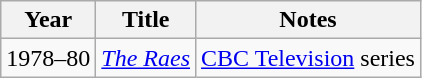<table class="wikitable">
<tr>
<th>Year</th>
<th>Title</th>
<th class="unsortable">Notes</th>
</tr>
<tr>
<td>1978–80</td>
<td><em><a href='#'>The Raes</a></em></td>
<td><a href='#'>CBC Television</a> series</td>
</tr>
</table>
